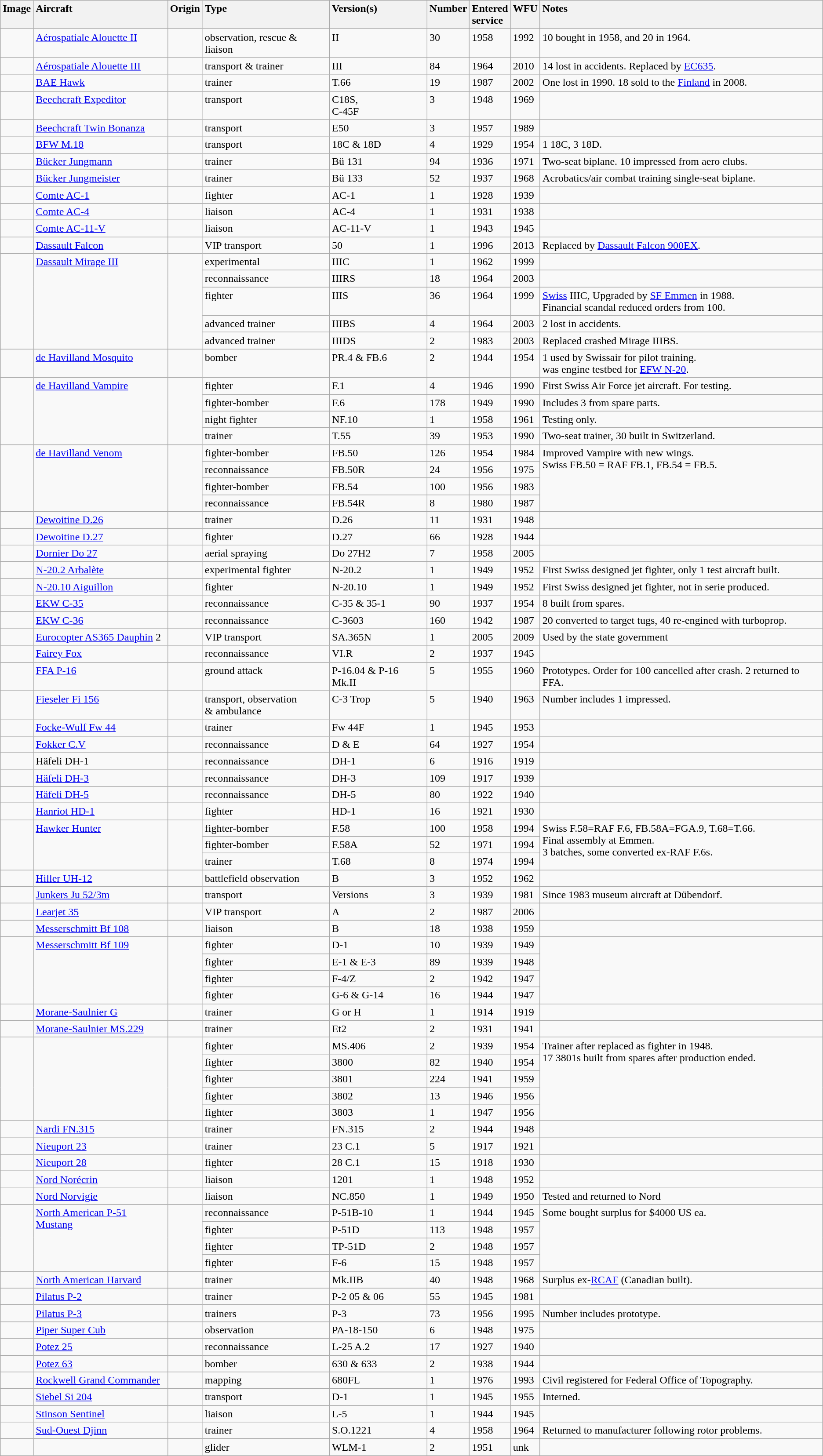<table class="wikitable sortable">
<tr valign="top">
<th style="text-align: left;">Image</th>
<th style="text-align: left;">Aircraft</th>
<th style="text-align: left;">Origin</th>
<th style="text-align: left;">Type</th>
<th style="text-align: left;">Version(s)</th>
<th style="text-align: left;">Number</th>
<th style="text-align: left;">Entered<br>service</th>
<th style="text-align: left;">WFU</th>
<th style="text-align: left;">Notes</th>
</tr>
<tr valign="top">
<td></td>
<td><a href='#'>Aérospatiale Alouette II</a></td>
<td></td>
<td>observation, rescue & liaison</td>
<td>II</td>
<td>30</td>
<td>1958</td>
<td>1992</td>
<td>10 bought in 1958, and 20 in 1964.</td>
</tr>
<tr valign="top">
<td></td>
<td><a href='#'>Aérospatiale Alouette III</a></td>
<td></td>
<td>transport & trainer</td>
<td>III</td>
<td>84</td>
<td>1964</td>
<td>2010</td>
<td>14 lost in accidents. Replaced by <a href='#'>EC635</a>.</td>
</tr>
<tr valign="top">
<td></td>
<td><a href='#'>BAE Hawk</a></td>
<td></td>
<td>trainer</td>
<td>T.66</td>
<td>19</td>
<td>1987</td>
<td>2002</td>
<td>One lost in 1990. 18 sold to the <a href='#'>Finland</a> in 2008.</td>
</tr>
<tr valign="top">
<td></td>
<td><a href='#'>Beechcraft Expeditor</a></td>
<td></td>
<td>transport</td>
<td>C18S,<br>C-45F</td>
<td>3</td>
<td>1948</td>
<td>1969</td>
<td></td>
</tr>
<tr valign="top">
<td></td>
<td><a href='#'>Beechcraft Twin Bonanza</a></td>
<td></td>
<td>transport</td>
<td>E50</td>
<td>3</td>
<td>1957</td>
<td>1989</td>
<td></td>
</tr>
<tr valign="top">
<td></td>
<td><a href='#'>BFW M.18</a></td>
<td></td>
<td>transport</td>
<td>18C & 18D</td>
<td>4</td>
<td>1929</td>
<td>1954</td>
<td>1 18C, 3 18D.</td>
</tr>
<tr valign="top">
<td></td>
<td><a href='#'>Bücker Jungmann</a></td>
<td></td>
<td>trainer</td>
<td>Bü 131</td>
<td>94</td>
<td>1936</td>
<td>1971</td>
<td>Two-seat biplane. 10 impressed from aero clubs.</td>
</tr>
<tr valign="top">
<td></td>
<td><a href='#'>Bücker Jungmeister</a></td>
<td></td>
<td>trainer</td>
<td>Bü 133</td>
<td>52</td>
<td>1937</td>
<td>1968</td>
<td>Acrobatics/air combat training single-seat biplane.</td>
</tr>
<tr>
<td></td>
<td><a href='#'>Comte AC-1</a></td>
<td></td>
<td>fighter</td>
<td>AC-1</td>
<td>1</td>
<td>1928</td>
<td>1939</td>
<td></td>
</tr>
<tr>
<td></td>
<td><a href='#'>Comte AC-4</a></td>
<td></td>
<td>liaison</td>
<td>AC-4</td>
<td>1</td>
<td>1931</td>
<td>1938</td>
<td></td>
</tr>
<tr>
<td></td>
<td><a href='#'>Comte AC-11-V</a></td>
<td></td>
<td>liaison</td>
<td>AC-11-V</td>
<td>1</td>
<td>1943</td>
<td>1945</td>
<td></td>
</tr>
<tr valign="top">
<td></td>
<td><a href='#'>Dassault Falcon</a></td>
<td></td>
<td>VIP transport</td>
<td>50</td>
<td>1</td>
<td>1996</td>
<td>2013</td>
<td>Replaced by <a href='#'>Dassault Falcon 900EX</a>.</td>
</tr>
<tr valign="top">
<td rowspan=5></td>
<td rowspan=5><a href='#'>Dassault Mirage III</a></td>
<td rowspan=5></td>
<td>experimental</td>
<td>IIIC</td>
<td>1</td>
<td>1962</td>
<td>1999</td>
<td></td>
</tr>
<tr>
<td>reconnaissance</td>
<td>IIIRS</td>
<td>18</td>
<td>1964</td>
<td>2003</td>
<td></td>
</tr>
<tr valign="top">
<td>fighter</td>
<td>IIIS</td>
<td>36</td>
<td>1964</td>
<td>1999</td>
<td><a href='#'>Swiss</a> IIIC, Upgraded by <a href='#'>SF Emmen</a> in 1988.<br>Financial scandal reduced orders from 100.</td>
</tr>
<tr>
<td>advanced trainer</td>
<td>IIIBS</td>
<td>4</td>
<td>1964</td>
<td>2003</td>
<td>2 lost in accidents.</td>
</tr>
<tr>
<td>advanced trainer</td>
<td>IIIDS</td>
<td>2</td>
<td>1983</td>
<td>2003</td>
<td>Replaced crashed Mirage IIIBS.</td>
</tr>
<tr valign="top">
<td></td>
<td><a href='#'>de Havilland Mosquito</a></td>
<td></td>
<td>bomber</td>
<td>PR.4 & FB.6</td>
<td>2</td>
<td>1944</td>
<td>1954</td>
<td>1 used by Swissair for pilot training.<br> was engine testbed for <a href='#'>EFW N-20</a>.</td>
</tr>
<tr valign="top">
<td rowspan=4></td>
<td rowspan=4><a href='#'>de Havilland Vampire</a></td>
<td rowspan=4></td>
<td>fighter</td>
<td>F.1</td>
<td>4</td>
<td>1946</td>
<td>1990</td>
<td>First Swiss Air Force jet aircraft. For testing.</td>
</tr>
<tr valign="top">
<td>fighter-bomber</td>
<td>F.6</td>
<td>178</td>
<td>1949</td>
<td>1990</td>
<td>Includes 3 from spare parts.</td>
</tr>
<tr valign="top">
<td>night fighter</td>
<td>NF.10</td>
<td>1</td>
<td>1958</td>
<td>1961</td>
<td>Testing only.</td>
</tr>
<tr valign="top">
<td>trainer</td>
<td>T.55</td>
<td>39</td>
<td>1953</td>
<td>1990</td>
<td>Two-seat trainer, 30 built in Switzerland.</td>
</tr>
<tr valign="top">
<td rowspan=4></td>
<td rowspan=4><a href='#'>de Havilland Venom</a></td>
<td rowspan=4></td>
<td>fighter-bomber</td>
<td>FB.50</td>
<td>126</td>
<td>1954</td>
<td>1984</td>
<td rowspan="4">Improved Vampire with new wings.<br>Swiss FB.50 = RAF FB.1, FB.54 = FB.5.</td>
</tr>
<tr>
<td>reconnaissance</td>
<td>FB.50R</td>
<td>24</td>
<td>1956</td>
<td>1975</td>
</tr>
<tr>
<td>fighter-bomber</td>
<td>FB.54</td>
<td>100</td>
<td>1956</td>
<td>1983</td>
</tr>
<tr>
<td>reconnaissance</td>
<td>FB.54R</td>
<td>8</td>
<td>1980</td>
<td>1987</td>
</tr>
<tr valign="top">
<td></td>
<td><a href='#'>Dewoitine D.26</a></td>
<td></td>
<td>trainer</td>
<td>D.26</td>
<td>11</td>
<td>1931</td>
<td>1948</td>
<td></td>
</tr>
<tr valign="top">
<td></td>
<td><a href='#'>Dewoitine D.27</a></td>
<td></td>
<td>fighter</td>
<td>D.27</td>
<td>66</td>
<td>1928</td>
<td>1944</td>
<td></td>
</tr>
<tr valign="top">
<td></td>
<td><a href='#'>Dornier Do 27</a></td>
<td></td>
<td>aerial spraying</td>
<td>Do 27H2</td>
<td>7</td>
<td>1958</td>
<td>2005</td>
<td></td>
</tr>
<tr valign="top">
<td></td>
<td><a href='#'>N-20.2 Arbalète</a></td>
<td></td>
<td>experimental fighter</td>
<td>N-20.2</td>
<td>1</td>
<td>1949</td>
<td>1952</td>
<td>First Swiss designed jet fighter, only 1 test aircraft built.</td>
</tr>
<tr valign="top">
<td></td>
<td><a href='#'>N-20.10 Aiguillon</a></td>
<td></td>
<td>fighter</td>
<td>N-20.10</td>
<td>1</td>
<td>1949</td>
<td>1952</td>
<td>First Swiss designed jet fighter, not in serie produced.</td>
</tr>
<tr valign="top">
<td></td>
<td><a href='#'>EKW C-35</a></td>
<td></td>
<td>reconnaissance</td>
<td>C-35 & 35-1</td>
<td>90</td>
<td>1937</td>
<td>1954</td>
<td>8 built from spares.</td>
</tr>
<tr valign="top">
<td></td>
<td><a href='#'>EKW C-36</a></td>
<td></td>
<td>reconnaissance</td>
<td>C-3603</td>
<td>160</td>
<td>1942</td>
<td>1987</td>
<td>20 converted to target tugs, 40 re-engined with turboprop.</td>
</tr>
<tr valign="top">
<td></td>
<td><a href='#'>Eurocopter AS365 Dauphin</a> 2</td>
<td></td>
<td>VIP transport</td>
<td>SA.365N</td>
<td>1</td>
<td>2005</td>
<td>2009</td>
<td>Used by the state government</td>
</tr>
<tr valign="top">
<td></td>
<td><a href='#'>Fairey Fox</a></td>
<td></td>
<td>reconnaissance</td>
<td>VI.R</td>
<td>2</td>
<td>1937</td>
<td>1945</td>
<td></td>
</tr>
<tr valign="top">
<td></td>
<td><a href='#'>FFA P-16</a></td>
<td></td>
<td>ground attack</td>
<td>P-16.04 & P-16 Mk.II</td>
<td>5</td>
<td>1955</td>
<td>1960</td>
<td>Prototypes. Order for 100 cancelled after  crash. 2 returned to FFA.</td>
</tr>
<tr valign="top">
<td></td>
<td><a href='#'>Fieseler Fi 156</a></td>
<td></td>
<td>transport, observation<br>& ambulance</td>
<td>C-3 Trop</td>
<td>5</td>
<td>1940</td>
<td>1963</td>
<td>Number includes 1 impressed.</td>
</tr>
<tr valign="top">
<td></td>
<td><a href='#'>Focke-Wulf Fw 44</a></td>
<td></td>
<td>trainer</td>
<td>Fw 44F</td>
<td>1</td>
<td>1945</td>
<td>1953</td>
<td></td>
</tr>
<tr>
<td></td>
<td><a href='#'>Fokker C.V</a></td>
<td></td>
<td>reconnaissance</td>
<td>D & E</td>
<td>64</td>
<td>1927</td>
<td>1954</td>
<td></td>
</tr>
<tr valign="top">
<td></td>
<td>Häfeli DH-1</td>
<td></td>
<td>reconnaissance</td>
<td>DH-1</td>
<td>6</td>
<td>1916</td>
<td>1919</td>
<td></td>
</tr>
<tr valign="top">
<td></td>
<td><a href='#'>Häfeli DH-3</a></td>
<td></td>
<td>reconnaissance</td>
<td>DH-3</td>
<td>109</td>
<td>1917</td>
<td>1939</td>
<td></td>
</tr>
<tr valign="top">
<td></td>
<td><a href='#'>Häfeli DH-5</a></td>
<td></td>
<td>reconnaissance</td>
<td>DH-5</td>
<td>80</td>
<td>1922</td>
<td>1940</td>
<td></td>
</tr>
<tr valign="top">
<td></td>
<td><a href='#'>Hanriot HD-1</a></td>
<td></td>
<td>fighter</td>
<td>HD-1</td>
<td>16</td>
<td>1921</td>
<td>1930</td>
<td></td>
</tr>
<tr valign="top">
<td rowspan=3></td>
<td rowspan=3><a href='#'>Hawker Hunter</a></td>
<td rowspan=3></td>
<td>fighter-bomber</td>
<td>F.58</td>
<td>100</td>
<td>1958</td>
<td>1994</td>
<td rowspan=3>Swiss F.58=RAF F.6, FB.58A=FGA.9, T.68=T.66.<br>Final assembly at Emmen.<br>3 batches, some converted ex-RAF F.6s.</td>
</tr>
<tr>
<td>fighter-bomber</td>
<td>F.58A</td>
<td>52</td>
<td>1971</td>
<td>1994</td>
</tr>
<tr>
<td>trainer</td>
<td>T.68</td>
<td>8</td>
<td>1974</td>
<td>1994</td>
</tr>
<tr>
<td></td>
<td><a href='#'>Hiller UH-12</a></td>
<td></td>
<td>battlefield observation</td>
<td>B</td>
<td>3</td>
<td>1952</td>
<td>1962</td>
<td></td>
</tr>
<tr>
<td></td>
<td><a href='#'>Junkers Ju 52/3m</a></td>
<td></td>
<td>transport</td>
<td>Versions</td>
<td>3</td>
<td>1939</td>
<td>1981</td>
<td>Since 1983 museum aircraft at Dübendorf.</td>
</tr>
<tr>
<td></td>
<td><a href='#'>Learjet 35</a></td>
<td></td>
<td>VIP transport</td>
<td>A</td>
<td>2</td>
<td>1987</td>
<td>2006</td>
<td></td>
</tr>
<tr valign="top">
<td></td>
<td><a href='#'>Messerschmitt Bf 108</a></td>
<td></td>
<td>liaison</td>
<td>B</td>
<td>18</td>
<td>1938</td>
<td>1959</td>
<td></td>
</tr>
<tr valign="top">
<td rowspan=4></td>
<td rowspan=4><a href='#'>Messerschmitt Bf 109</a></td>
<td rowspan=4></td>
<td>fighter</td>
<td>D-1</td>
<td>10</td>
<td>1939</td>
<td>1949</td>
<td rowspan=4></td>
</tr>
<tr>
<td>fighter</td>
<td>E-1 & E-3</td>
<td>89</td>
<td>1939</td>
<td>1948</td>
</tr>
<tr>
<td>fighter</td>
<td>F-4/Z</td>
<td>2</td>
<td>1942</td>
<td>1947</td>
</tr>
<tr>
<td>fighter</td>
<td>G-6 & G-14</td>
<td>16</td>
<td>1944</td>
<td>1947</td>
</tr>
<tr>
<td></td>
<td><a href='#'>Morane-Saulnier G</a></td>
<td></td>
<td>trainer</td>
<td>G or H</td>
<td>1</td>
<td>1914</td>
<td>1919</td>
<td></td>
</tr>
<tr>
<td></td>
<td><a href='#'>Morane-Saulnier MS.229</a></td>
<td></td>
<td>trainer</td>
<td>Et2</td>
<td>2</td>
<td>1931</td>
<td>1941</td>
<td></td>
</tr>
<tr valign="top">
<td rowspan=5></td>
<td rowspan=5></td>
<td rowspan=5></td>
<td>fighter</td>
<td>MS.406</td>
<td>2</td>
<td>1939</td>
<td>1954</td>
<td rowspan="5">Trainer after replaced as fighter in 1948.<br>17 3801s built from spares after production ended.</td>
</tr>
<tr>
<td>fighter</td>
<td>3800</td>
<td>82</td>
<td>1940</td>
<td>1954</td>
</tr>
<tr>
<td>fighter</td>
<td>3801</td>
<td>224</td>
<td>1941</td>
<td>1959</td>
</tr>
<tr>
<td>fighter</td>
<td>3802</td>
<td>13</td>
<td>1946</td>
<td>1956</td>
</tr>
<tr>
<td>fighter</td>
<td>3803</td>
<td>1</td>
<td>1947</td>
<td>1956</td>
</tr>
<tr valign="top">
<td></td>
<td><a href='#'>Nardi FN.315</a></td>
<td></td>
<td>trainer</td>
<td>FN.315</td>
<td>2</td>
<td>1944</td>
<td>1948</td>
<td></td>
</tr>
<tr valign="top">
<td></td>
<td><a href='#'>Nieuport 23</a></td>
<td></td>
<td>trainer</td>
<td>23 C.1</td>
<td>5</td>
<td>1917</td>
<td>1921</td>
<td></td>
</tr>
<tr valign="top">
<td></td>
<td><a href='#'>Nieuport 28</a></td>
<td></td>
<td>fighter</td>
<td>28 C.1</td>
<td>15</td>
<td>1918</td>
<td>1930</td>
<td></td>
</tr>
<tr valign="top">
<td></td>
<td><a href='#'>Nord Norécrin</a></td>
<td></td>
<td>liaison</td>
<td>1201</td>
<td>1</td>
<td>1948</td>
<td>1952</td>
<td></td>
</tr>
<tr valign="top">
<td></td>
<td><a href='#'>Nord Norvigie</a></td>
<td></td>
<td>liaison</td>
<td>NC.850</td>
<td>1</td>
<td>1949</td>
<td>1950</td>
<td>Tested and returned to Nord</td>
</tr>
<tr valign="top">
<td rowspan=4></td>
<td rowspan=4><a href='#'>North American P-51 Mustang</a></td>
<td rowspan=4></td>
<td>reconnaissance</td>
<td>P-51B-10</td>
<td>1</td>
<td>1944</td>
<td>1945</td>
<td rowspan=4>Some bought surplus for $4000 US ea.</td>
</tr>
<tr>
<td>fighter</td>
<td>P-51D</td>
<td>113</td>
<td>1948</td>
<td>1957</td>
</tr>
<tr>
<td>fighter</td>
<td>TP-51D</td>
<td>2</td>
<td>1948</td>
<td>1957</td>
</tr>
<tr>
<td>fighter</td>
<td>F-6</td>
<td>15</td>
<td>1948</td>
<td>1957</td>
</tr>
<tr>
<td></td>
<td><a href='#'>North American Harvard</a></td>
<td></td>
<td>trainer</td>
<td>Mk.IIB</td>
<td>40</td>
<td>1948</td>
<td>1968</td>
<td>Surplus ex-<a href='#'>RCAF</a> (Canadian built).</td>
</tr>
<tr>
<td></td>
<td><a href='#'>Pilatus P-2</a></td>
<td></td>
<td>trainer</td>
<td>P-2 05 & 06</td>
<td>55</td>
<td>1945</td>
<td>1981</td>
<td></td>
</tr>
<tr>
<td></td>
<td><a href='#'>Pilatus P-3</a></td>
<td></td>
<td>trainers</td>
<td>P-3</td>
<td>73</td>
<td>1956</td>
<td>1995</td>
<td>Number includes prototype.</td>
</tr>
<tr valign="top">
<td></td>
<td><a href='#'>Piper Super Cub</a></td>
<td></td>
<td>observation</td>
<td>PA-18-150</td>
<td>6</td>
<td>1948</td>
<td>1975</td>
<td></td>
</tr>
<tr valign="top">
<td></td>
<td><a href='#'>Potez 25</a></td>
<td></td>
<td>reconnaissance</td>
<td>L-25 A.2</td>
<td>17</td>
<td>1927</td>
<td>1940</td>
<td></td>
</tr>
<tr valign="top">
<td></td>
<td><a href='#'>Potez 63</a></td>
<td></td>
<td>bomber</td>
<td>630 & 633</td>
<td>2</td>
<td>1938</td>
<td>1944</td>
<td></td>
</tr>
<tr valign="top">
<td></td>
<td><a href='#'>Rockwell Grand Commander</a></td>
<td></td>
<td>mapping</td>
<td>680FL</td>
<td>1</td>
<td>1976</td>
<td>1993</td>
<td>Civil registered for Federal Office of Topography.</td>
</tr>
<tr valign="top">
<td></td>
<td><a href='#'>Siebel Si 204</a></td>
<td></td>
<td>transport</td>
<td>D-1</td>
<td>1</td>
<td>1945</td>
<td>1955</td>
<td>Interned.</td>
</tr>
<tr valign="top">
<td></td>
<td><a href='#'>Stinson Sentinel</a></td>
<td></td>
<td>liaison</td>
<td>L-5</td>
<td>1</td>
<td>1944</td>
<td>1945</td>
<td></td>
</tr>
<tr valign="top">
<td></td>
<td><a href='#'>Sud-Ouest Djinn</a></td>
<td></td>
<td>trainer</td>
<td>S.O.1221</td>
<td>4</td>
<td>1958</td>
<td>1964</td>
<td>Returned to manufacturer following rotor problems.</td>
</tr>
<tr>
<td></td>
<td></td>
<td></td>
<td>glider</td>
<td>WLM-1</td>
<td>2</td>
<td>1951</td>
<td>unk</td>
<td></td>
</tr>
</table>
